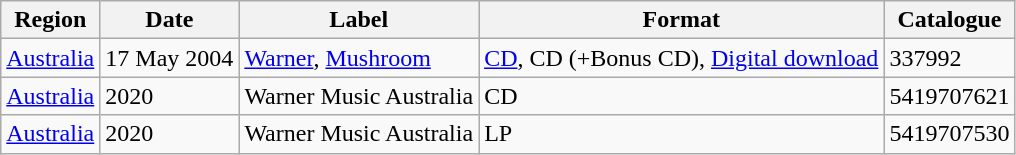<table class="wikitable">
<tr>
<th>Region</th>
<th>Date</th>
<th>Label</th>
<th>Format</th>
<th>Catalogue</th>
</tr>
<tr>
<td><a href='#'>Australia</a></td>
<td>17 May 2004</td>
<td><a href='#'>Warner</a>, <a href='#'>Mushroom</a></td>
<td><a href='#'>CD</a>, CD (+Bonus CD), <a href='#'>Digital download</a></td>
<td>337992</td>
</tr>
<tr>
<td><a href='#'>Australia</a></td>
<td>2020</td>
<td>Warner Music Australia</td>
<td>CD</td>
<td>5419707621</td>
</tr>
<tr>
<td><a href='#'>Australia</a></td>
<td>2020</td>
<td>Warner Music Australia</td>
<td>LP</td>
<td>5419707530</td>
</tr>
</table>
